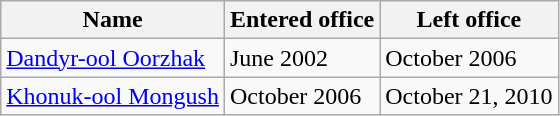<table class="wikitable">
<tr>
<th>Name</th>
<th>Entered office</th>
<th>Left office</th>
</tr>
<tr>
<td><a href='#'>Dandyr-ool Oorzhak</a></td>
<td>June 2002</td>
<td>October 2006</td>
</tr>
<tr>
<td><a href='#'>Khonuk-ool Mongush</a></td>
<td>October 2006</td>
<td>October 21, 2010</td>
</tr>
</table>
